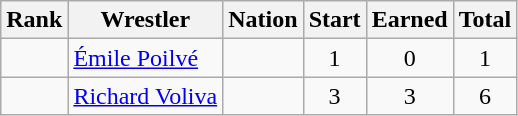<table class="wikitable sortable" style="text-align:center;">
<tr>
<th>Rank</th>
<th>Wrestler</th>
<th>Nation</th>
<th>Start</th>
<th>Earned</th>
<th>Total</th>
</tr>
<tr>
<td></td>
<td align=left><a href='#'>Émile Poilvé</a></td>
<td align=left></td>
<td>1</td>
<td>0</td>
<td>1</td>
</tr>
<tr>
<td></td>
<td align=left><a href='#'>Richard Voliva</a></td>
<td align=left></td>
<td>3</td>
<td>3</td>
<td>6</td>
</tr>
</table>
